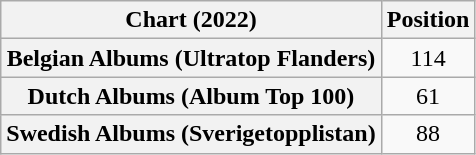<table class="wikitable sortable plainrowheaders" style="text-align:center">
<tr>
<th scope="col">Chart (2022)</th>
<th scope="col">Position</th>
</tr>
<tr>
<th scope="row">Belgian Albums (Ultratop Flanders)</th>
<td>114</td>
</tr>
<tr>
<th scope="row">Dutch Albums (Album Top 100)</th>
<td>61</td>
</tr>
<tr>
<th scope="row">Swedish Albums (Sverigetopplistan)</th>
<td>88</td>
</tr>
</table>
